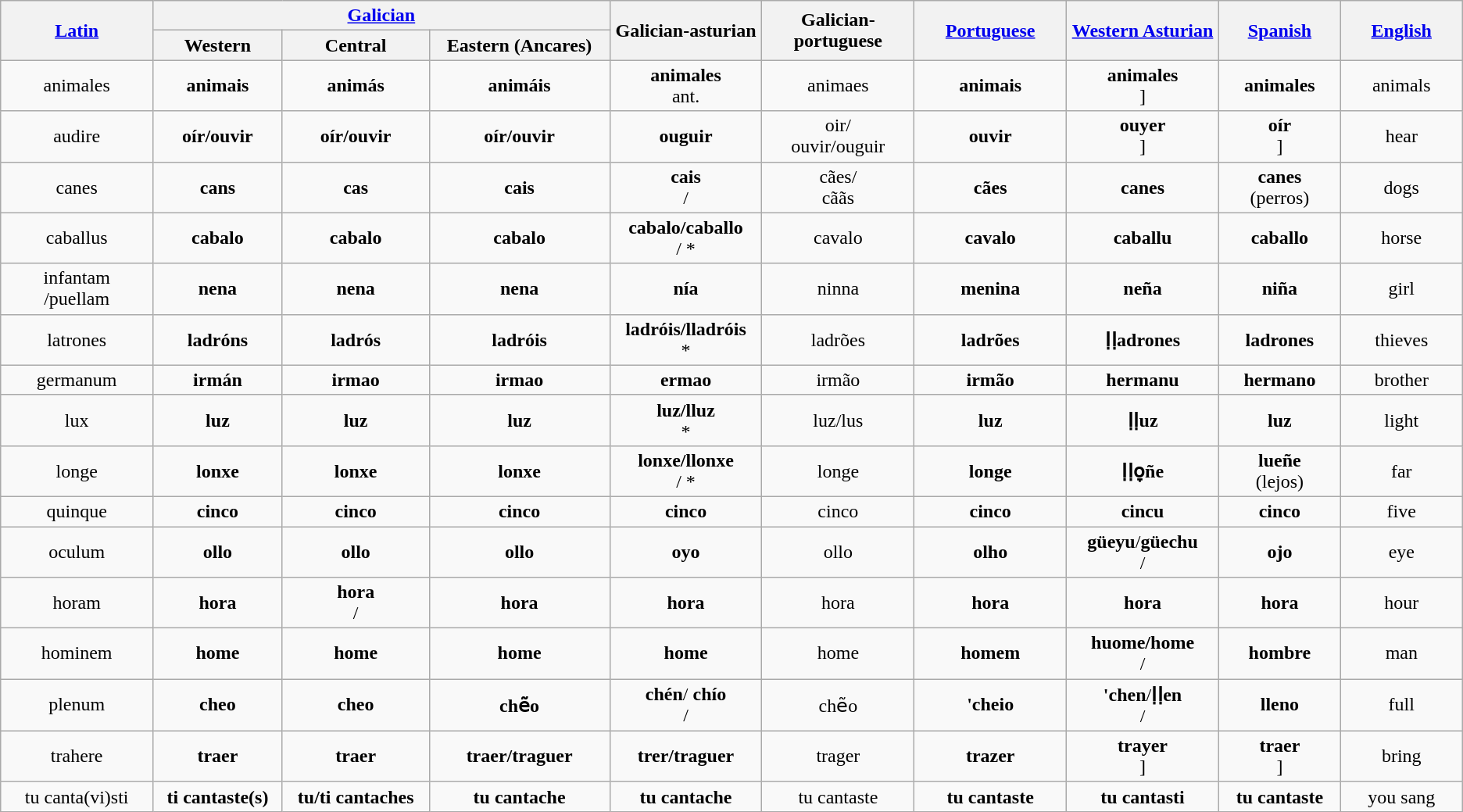<table class="wikitable">
<tr>
<th width="10%" rowspan="2"><a href='#'>Latin</a></th>
<th width="30%" colspan="3"><a href='#'>Galician</a></th>
<th width="10%" rowspan="2">Galician-asturian</th>
<th width="10%" rowspan="2">Galician- <br>portuguese</th>
<th width="10%" rowspan="2"><a href='#'>Portuguese</a></th>
<th width="10%" rowspan="2"><a href='#'>Western Asturian</a></th>
<th width="8%" rowspan="2"><a href='#'>Spanish</a></th>
<th width="8%" rowspan="2"><a href='#'>English</a></th>
</tr>
<tr>
<th>Western</th>
<th>Central</th>
<th>Eastern (Ancares)</th>
</tr>
<tr align="center">
<td>animales</td>
<td><strong>animais</strong> <br> </td>
<td><strong>animás</strong> <br> </td>
<td><strong>animáis</strong> <br></td>
<td><strong>animales</strong> <br> ant. </td>
<td>animaes</td>
<td><strong>animais</strong> <br></td>
<td><strong>animales</strong> <br>]</td>
<td><strong>animales</strong> <br></td>
<td>animals</td>
</tr>
<tr align="center">
<td>audire</td>
<td><strong>oír/ouvir</strong> <br></td>
<td><strong>oír/ouvir</strong> <br></td>
<td><strong>oír/ouvir</strong> <br></td>
<td><strong>ouguir</strong> <br> </td>
<td>oir/<br>ouvir/ouguir</td>
<td><strong>ouvir</strong> <br> </td>
<td><strong>ouyer</strong> <br>]</td>
<td><strong>oír</strong> <br> ]</td>
<td>hear</td>
</tr>
<tr align="center">
<td>canes</td>
<td><strong>cans</strong> <br> </td>
<td><strong>cas</strong> <br> </td>
<td><strong>cais</strong> <br></td>
<td><strong>cais</strong> <br>/</td>
<td>cães/<br>cããs</td>
<td><strong>cães</strong> <br> </td>
<td><strong>canes</strong><br></td>
<td><strong>canes</strong> <br> (perros)</td>
<td>dogs</td>
</tr>
<tr align="center">
<td>caballus</td>
<td><strong>cabalo</strong> <br> </td>
<td><strong>cabalo</strong> <br> </td>
<td><strong>cabalo</strong> <br> </td>
<td><strong>cabalo/caballo</strong> <br> / *</td>
<td>cavalo</td>
<td><strong>cavalo</strong> <br> </td>
<td><strong>caballu</strong> <br> </td>
<td><strong>caballo</strong> <br> </td>
<td>horse</td>
</tr>
<tr align="center">
<td>infantam<br>/puellam</td>
<td><strong>nena</strong> <br> </td>
<td><strong>nena</strong> <br> </td>
<td><strong>nena</strong><br></td>
<td><strong>nía</strong> <br> </td>
<td>ninna</td>
<td><strong> menina</strong> <br> </td>
<td><strong>neña</strong><br> </td>
<td><strong>niña</strong> <br> </td>
<td>girl</td>
</tr>
<tr align="center">
<td>latrones</td>
<td><strong>ladróns</strong> <br> </td>
<td><strong>ladrós</strong> <br> </td>
<td><strong>ladróis</strong> <br> </td>
<td><strong>ladróis/lladróis</strong> <br>  *</td>
<td>ladrões</td>
<td><strong>ladrões</strong> <br> </td>
<td><strong>ỊỊadrones</strong> <br> </td>
<td><strong>ladrones</strong> <br> </td>
<td>thieves</td>
</tr>
<tr align="center">
<td>germanum</td>
<td><strong>irmán</strong><br></td>
<td><strong>irmao</strong><br></td>
<td><strong>irmao </strong><br></td>
<td><strong>ermao</strong><br></td>
<td>irmão</td>
<td><strong>irmão </strong><br></td>
<td><strong>hermanu</strong><br></td>
<td><strong>hermano</strong><br></td>
<td>brother</td>
</tr>
<tr align="center">
<td>lux</td>
<td><strong>luz</strong><br></td>
<td><strong>luz</strong><br></td>
<td><strong>luz</strong><br></td>
<td><strong>luz/lluz</strong><br> *</td>
<td>luz/lus</td>
<td><strong>luz</strong><br></td>
<td><strong>ỊỊuz</strong> <br></td>
<td><strong>luz</strong><br></td>
<td>light</td>
</tr>
<tr align="center">
<td>longe</td>
<td><strong>lonxe</strong><br></td>
<td><strong>lonxe</strong><br></td>
<td><strong>lonxe</strong><br></td>
<td><strong>lonxe/llonxe</strong><br>/  *</td>
<td>longe</td>
<td><strong>longe</strong><br></td>
<td><strong>ỊỊo̞ñe</strong><br></td>
<td><strong>lueñe</strong><br> (lejos)</td>
<td>far</td>
</tr>
<tr align="center">
<td>quinque</td>
<td><strong>cinco</strong><br></td>
<td><strong>cinco</strong><br></td>
<td><strong>cinco</strong><br></td>
<td><strong>cinco</strong><br></td>
<td>cinco</td>
<td><strong>cinco</strong><br></td>
<td><strong>cincu</strong><br></td>
<td><strong>cinco</strong><br></td>
<td>five</td>
</tr>
<tr align="center">
<td>oculum</td>
<td><strong>ollo</strong> <br></td>
<td><strong>ollo</strong><br></td>
<td><strong>ollo</strong><br> </td>
<td><strong>oyo</strong><br></td>
<td>ollo</td>
<td><strong>olho</strong><br></td>
<td><strong>güeyu</strong>/<strong>güechu</strong><br>/</td>
<td><strong>ojo</strong><br></td>
<td>eye</td>
</tr>
<tr align="center">
<td>horam</td>
<td><strong>hora</strong><br></td>
<td><strong>hora</strong><br>/</td>
<td><strong>hora</strong><br></td>
<td><strong>hora</strong><br></td>
<td>hora</td>
<td><strong>hora</strong><br></td>
<td><strong>hora</strong><br></td>
<td><strong>hora</strong><br></td>
<td>hour</td>
</tr>
<tr align="center">
<td>hominem</td>
<td><strong>home</strong><br></td>
<td><strong>home</strong><br></td>
<td><strong>home</strong><br></td>
<td><strong>home</strong><br></td>
<td>home</td>
<td><strong>homem </strong><br></td>
<td><strong>huome/home</strong><br>/</td>
<td><strong>hombre </strong><br></td>
<td>man</td>
</tr>
<tr align="center">
<td>plenum</td>
<td><strong>cheo</strong><br></td>
<td><strong>cheo</strong><br></td>
<td><strong>chẽo</strong><br></td>
<td><strong>chén</strong>/ <strong>chío</strong><br>/ </td>
<td>chẽo</td>
<td><strong>'cheio</strong><br></td>
<td><strong>'chen</strong>/<strong>ỊỊen</strong><br>/</td>
<td><strong>lleno</strong><br></td>
<td>full</td>
</tr>
<tr align="center">
<td>trahere</td>
<td><strong>traer</strong><br></td>
<td><strong>traer</strong><br> </td>
<td><strong>traer/traguer</strong><br> </td>
<td><strong>trer/traguer</strong> <br></td>
<td>trager</td>
<td><strong>trazer</strong><br></td>
<td><strong>trayer</strong><br>]</td>
<td><strong>traer</strong><br>]</td>
<td>bring</td>
</tr>
<tr align="center">
<td>tu canta(vi)sti</td>
<td><strong>ti cantaste(s)</strong><br></td>
<td><strong>tu/ti cantaches</strong><br></td>
<td><strong>tu cantache</strong><br></td>
<td><strong>tu cantache</strong><br></td>
<td>tu cantaste</td>
<td><strong>tu cantaste</strong><br></td>
<td><strong>tu cantasti</strong><br></td>
<td><strong>tu cantaste</strong><br></td>
<td>you sang</td>
</tr>
</table>
